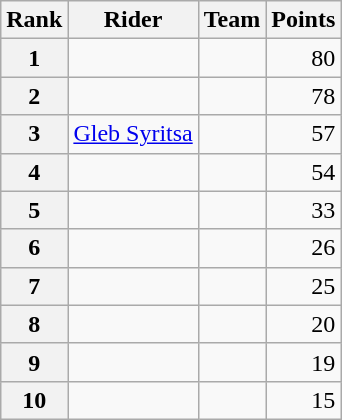<table class="wikitable" margin-bottom:0;">
<tr>
<th scope="col">Rank</th>
<th scope="col">Rider</th>
<th scope="col">Team</th>
<th scope="col">Points</th>
</tr>
<tr>
<th scope="row">1</th>
<td> </td>
<td></td>
<td align="right">80</td>
</tr>
<tr>
<th scope="row">2</th>
<td></td>
<td></td>
<td align="right">78</td>
</tr>
<tr>
<th scope="row">3</th>
<td> <a href='#'>Gleb Syritsa</a></td>
<td></td>
<td align="right">57</td>
</tr>
<tr>
<th scope="row">4</th>
<td></td>
<td></td>
<td align="right">54</td>
</tr>
<tr>
<th scope="row">5</th>
<td></td>
<td></td>
<td align="right">33</td>
</tr>
<tr>
<th scope="row">6</th>
<td></td>
<td></td>
<td align="right">26</td>
</tr>
<tr>
<th scope="row">7</th>
<td> </td>
<td></td>
<td align="right">25</td>
</tr>
<tr>
<th scope="row">8</th>
<td></td>
<td></td>
<td align="right">20</td>
</tr>
<tr>
<th scope="row">9</th>
<td></td>
<td></td>
<td align="right">19</td>
</tr>
<tr>
<th scope="row">10</th>
<td></td>
<td></td>
<td align="right">15</td>
</tr>
</table>
